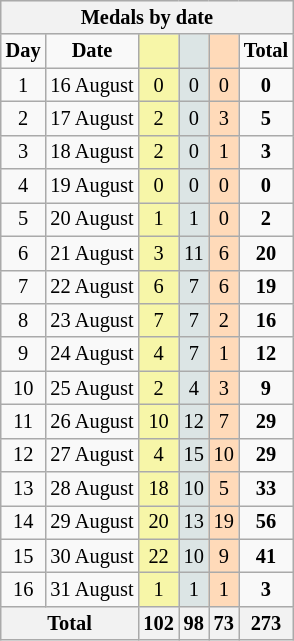<table class="wikitable" style="font-size:85%; text-align:center;">
<tr style="background:#efefef;">
<th colspan=6><strong>Medals by date</strong></th>
</tr>
<tr>
<td><strong>Day</strong></td>
<td><strong>Date</strong></td>
<td style="background:#F7F6A8;"></td>
<td style="background:#DCE5E5;"></td>
<td style="background:#FFDAB9;"></td>
<td><strong>Total</strong></td>
</tr>
<tr>
<td>1</td>
<td>16 August</td>
<td style="background:#F7F6A8;">0</td>
<td style="background:#DCE5E5;">0</td>
<td style="background:#FFDAB9;">0</td>
<td><strong>0</strong></td>
</tr>
<tr>
<td>2</td>
<td>17 August</td>
<td style="background:#F7F6A8;">2</td>
<td style="background:#DCE5E5;">0</td>
<td style="background:#FFDAB9;">3</td>
<td><strong>5</strong></td>
</tr>
<tr>
<td>3</td>
<td>18 August</td>
<td style="background:#F7F6A8;">2</td>
<td style="background:#DCE5E5;">0</td>
<td style="background:#FFDAB9;">1</td>
<td><strong>3</strong></td>
</tr>
<tr>
<td>4</td>
<td>19 August</td>
<td style="background:#F7F6A8;">0</td>
<td style="background:#DCE5E5;">0</td>
<td style="background:#FFDAB9;">0</td>
<td><strong>0</strong></td>
</tr>
<tr>
<td>5</td>
<td>20 August</td>
<td style="background:#F7F6A8;">1</td>
<td style="background:#DCE5E5;">1</td>
<td style="background:#FFDAB9;">0</td>
<td><strong>2</strong></td>
</tr>
<tr>
<td>6</td>
<td>21 August</td>
<td style="background:#F7F6A8;">3</td>
<td style="background:#DCE5E5;">11</td>
<td style="background:#FFDAB9;">6</td>
<td><strong>20</strong></td>
</tr>
<tr>
<td>7</td>
<td>22 August</td>
<td style="background:#F7F6A8;">6</td>
<td style="background:#DCE5E5;">7</td>
<td style="background:#FFDAB9;">6</td>
<td><strong>19</strong></td>
</tr>
<tr>
<td>8</td>
<td>23 August</td>
<td style="background:#F7F6A8;">7</td>
<td style="background:#DCE5E5;">7</td>
<td style="background:#FFDAB9;">2</td>
<td><strong>16</strong></td>
</tr>
<tr>
<td>9</td>
<td>24 August</td>
<td style="background:#F7F6A8;">4</td>
<td style="background:#DCE5E5;">7</td>
<td style="background:#FFDAB9;">1</td>
<td><strong>12</strong></td>
</tr>
<tr>
<td>10</td>
<td>25 August</td>
<td style="background:#F7F6A8;">2</td>
<td style="background:#DCE5E5;">4</td>
<td style="background:#FFDAB9;">3</td>
<td><strong>9</strong></td>
</tr>
<tr>
<td>11</td>
<td>26 August</td>
<td style="background:#F7F6A8;">10</td>
<td style="background:#DCE5E5;">12</td>
<td style="background:#FFDAB9;">7</td>
<td><strong>29</strong></td>
</tr>
<tr>
<td>12</td>
<td>27 August</td>
<td style="background:#F7F6A8;">4</td>
<td style="background:#DCE5E5;">15</td>
<td style="background:#FFDAB9;">10</td>
<td><strong>29</strong></td>
</tr>
<tr>
<td>13</td>
<td>28 August</td>
<td style="background:#F7F6A8;">18</td>
<td style="background:#DCE5E5;">10</td>
<td style="background:#FFDAB9;">5</td>
<td><strong>33</strong></td>
</tr>
<tr>
<td>14</td>
<td>29 August</td>
<td style="background:#F7F6A8;">20</td>
<td style="background:#DCE5E5;">13</td>
<td style="background:#FFDAB9;">19</td>
<td><strong>56</strong></td>
</tr>
<tr>
<td>15</td>
<td>30 August</td>
<td style="background:#F7F6A8;">22</td>
<td style="background:#DCE5E5;">10</td>
<td style="background:#FFDAB9;">9</td>
<td><strong>41</strong></td>
</tr>
<tr>
<td>16</td>
<td>31 August</td>
<td style="background:#F7F6A8;">1</td>
<td style="background:#DCE5E5;">1</td>
<td style="background:#FFDAB9;">1</td>
<td><strong>3</strong></td>
</tr>
<tr>
<th colspan="2">Total</th>
<th>102</th>
<th>98</th>
<th>73</th>
<th>273</th>
</tr>
</table>
